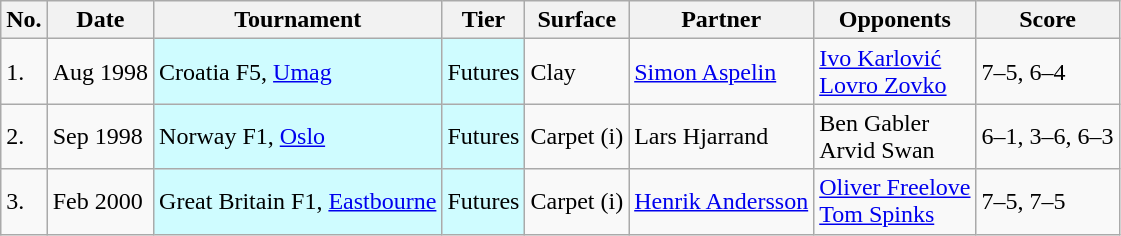<table class="sortable wikitable">
<tr>
<th class="unsortable">No.</th>
<th>Date</th>
<th>Tournament</th>
<th>Tier</th>
<th>Surface</th>
<th>Partner</th>
<th>Opponents</th>
<th class="unsortable">Score</th>
</tr>
<tr>
<td>1.</td>
<td>Aug 1998</td>
<td style="background:#cffcff;">Croatia F5, <a href='#'>Umag</a></td>
<td style="background:#cffcff;">Futures</td>
<td>Clay</td>
<td> <a href='#'>Simon Aspelin</a></td>
<td> <a href='#'>Ivo Karlović</a><br> <a href='#'>Lovro Zovko</a></td>
<td>7–5, 6–4</td>
</tr>
<tr>
<td>2.</td>
<td>Sep 1998</td>
<td style="background:#cffcff;">Norway F1, <a href='#'>Oslo</a></td>
<td style="background:#cffcff;">Futures</td>
<td>Carpet (i)</td>
<td> Lars Hjarrand</td>
<td> Ben Gabler<br> Arvid Swan</td>
<td>6–1, 3–6, 6–3</td>
</tr>
<tr>
<td>3.</td>
<td>Feb 2000</td>
<td style="background:#cffcff;">Great Britain F1, <a href='#'>Eastbourne</a></td>
<td style="background:#cffcff;">Futures</td>
<td>Carpet (i)</td>
<td> <a href='#'>Henrik Andersson</a></td>
<td> <a href='#'>Oliver Freelove</a><br> <a href='#'>Tom Spinks</a></td>
<td>7–5, 7–5</td>
</tr>
</table>
